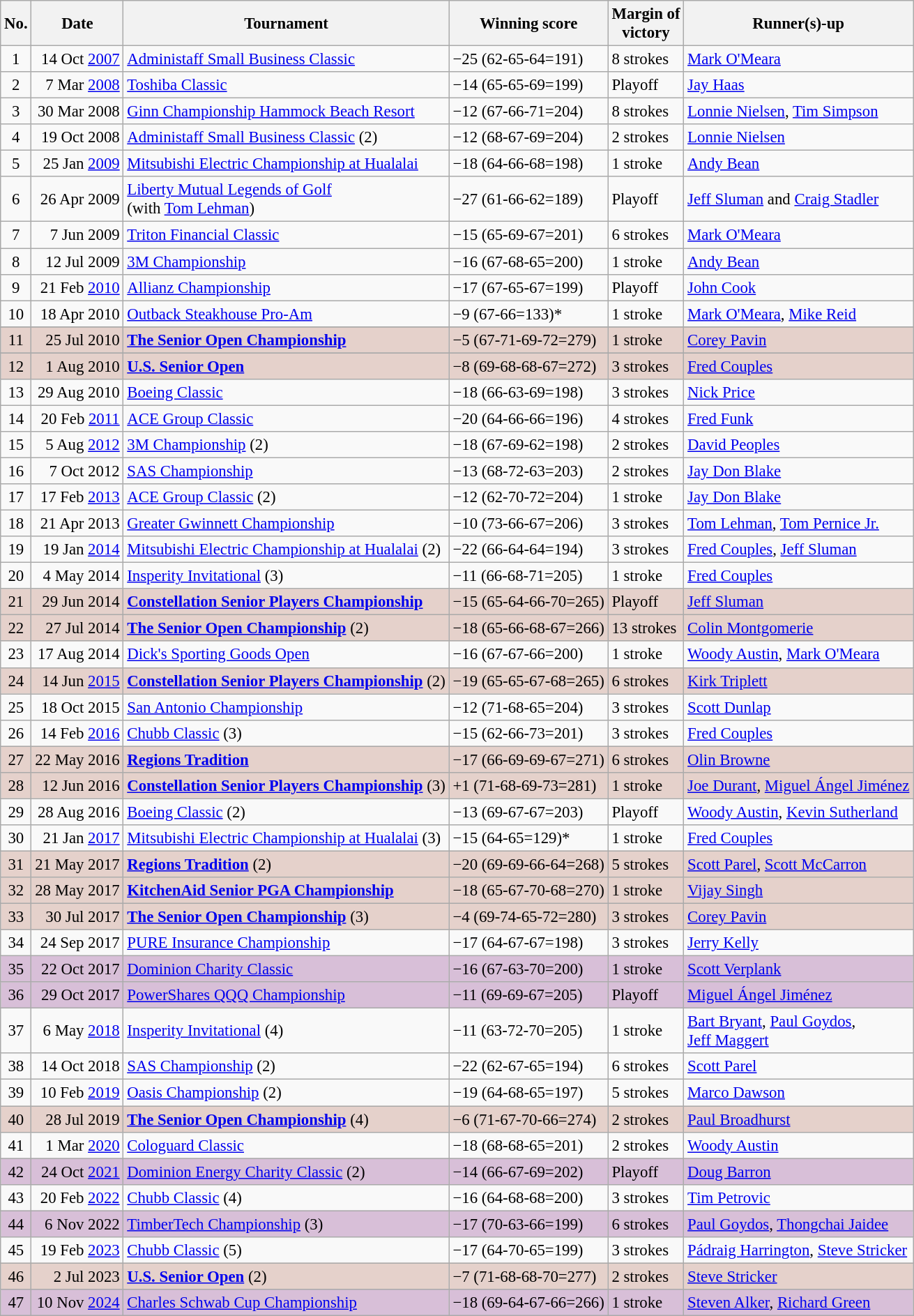<table class="wikitable" style="font-size:95%;">
<tr>
<th>No.</th>
<th>Date</th>
<th>Tournament</th>
<th>Winning score</th>
<th>Margin of<br>victory</th>
<th>Runner(s)-up</th>
</tr>
<tr>
<td align=center>1</td>
<td align=right>14 Oct <a href='#'>2007</a></td>
<td><a href='#'>Administaff Small Business Classic</a></td>
<td>−25 (62-65-64=191)</td>
<td>8 strokes</td>
<td> <a href='#'>Mark O'Meara</a></td>
</tr>
<tr>
<td align=center>2</td>
<td align=right>7 Mar <a href='#'>2008</a></td>
<td><a href='#'>Toshiba Classic</a></td>
<td>−14 (65-65-69=199)</td>
<td>Playoff</td>
<td> <a href='#'>Jay Haas</a></td>
</tr>
<tr>
<td align=center>3</td>
<td align=right>30 Mar 2008</td>
<td><a href='#'>Ginn Championship Hammock Beach Resort</a></td>
<td>−12 (67-66-71=204)</td>
<td>8 strokes</td>
<td> <a href='#'>Lonnie Nielsen</a>,  <a href='#'>Tim Simpson</a></td>
</tr>
<tr>
<td align=center>4</td>
<td align=right>19 Oct 2008</td>
<td><a href='#'>Administaff Small Business Classic</a> (2)</td>
<td>−12 (68-67-69=204)</td>
<td>2 strokes</td>
<td> <a href='#'>Lonnie Nielsen</a></td>
</tr>
<tr>
<td align=center>5</td>
<td align=right>25 Jan <a href='#'>2009</a></td>
<td><a href='#'>Mitsubishi Electric Championship at Hualalai</a></td>
<td>−18 (64-66-68=198)</td>
<td>1 stroke</td>
<td> <a href='#'>Andy Bean</a></td>
</tr>
<tr>
<td align=center>6</td>
<td align=right>26 Apr 2009</td>
<td><a href='#'>Liberty Mutual Legends of Golf</a><br>(with  <a href='#'>Tom Lehman</a>)</td>
<td>−27 (61-66-62=189)</td>
<td>Playoff</td>
<td> <a href='#'>Jeff Sluman</a> and  <a href='#'>Craig Stadler</a></td>
</tr>
<tr>
<td align=center>7</td>
<td align=right>7 Jun 2009</td>
<td><a href='#'>Triton Financial Classic</a></td>
<td>−15 (65-69-67=201)</td>
<td>6 strokes</td>
<td> <a href='#'>Mark O'Meara</a></td>
</tr>
<tr>
<td align=center>8</td>
<td align=right>12 Jul 2009</td>
<td><a href='#'>3M Championship</a></td>
<td>−16 (67-68-65=200)</td>
<td>1 stroke</td>
<td> <a href='#'>Andy Bean</a></td>
</tr>
<tr>
<td align=center>9</td>
<td align=right>21 Feb <a href='#'>2010</a></td>
<td><a href='#'>Allianz Championship</a></td>
<td>−17 (67-65-67=199)</td>
<td>Playoff</td>
<td> <a href='#'>John Cook</a></td>
</tr>
<tr>
<td align=center>10</td>
<td align=right>18 Apr 2010</td>
<td><a href='#'>Outback Steakhouse Pro-Am</a></td>
<td>−9 (67-66=133)*</td>
<td>1 stroke</td>
<td> <a href='#'>Mark O'Meara</a>,  <a href='#'>Mike Reid</a></td>
</tr>
<tr>
</tr>
<tr style="background:#e5d1cb;">
<td align=center>11</td>
<td align=right>25 Jul 2010</td>
<td><strong><a href='#'>The Senior Open Championship</a></strong></td>
<td>−5 (67-71-69-72=279)</td>
<td>1 stroke</td>
<td> <a href='#'>Corey Pavin</a></td>
</tr>
<tr>
</tr>
<tr style="background:#e5d1cb;">
<td align=center>12</td>
<td align=right>1 Aug 2010</td>
<td><strong><a href='#'>U.S. Senior Open</a></strong></td>
<td>−8 (69-68-68-67=272)</td>
<td>3 strokes</td>
<td> <a href='#'>Fred Couples</a></td>
</tr>
<tr>
<td align=center>13</td>
<td align=right>29 Aug 2010</td>
<td><a href='#'>Boeing Classic</a></td>
<td>−18 (66-63-69=198)</td>
<td>3 strokes</td>
<td> <a href='#'>Nick Price</a></td>
</tr>
<tr>
<td align=center>14</td>
<td align=right>20 Feb <a href='#'>2011</a></td>
<td><a href='#'>ACE Group Classic</a></td>
<td>−20 (64-66-66=196)</td>
<td>4 strokes</td>
<td> <a href='#'>Fred Funk</a></td>
</tr>
<tr>
<td align=center>15</td>
<td align=right>5 Aug <a href='#'>2012</a></td>
<td><a href='#'>3M Championship</a> (2)</td>
<td>−18 (67-69-62=198)</td>
<td>2 strokes</td>
<td> <a href='#'>David Peoples</a></td>
</tr>
<tr>
<td align=center>16</td>
<td align=right>7 Oct 2012</td>
<td><a href='#'>SAS Championship</a></td>
<td>−13 (68-72-63=203)</td>
<td>2 strokes</td>
<td> <a href='#'>Jay Don Blake</a></td>
</tr>
<tr>
<td align=center>17</td>
<td align=right>17 Feb <a href='#'>2013</a></td>
<td><a href='#'>ACE Group Classic</a> (2)</td>
<td>−12 (62-70-72=204)</td>
<td>1 stroke</td>
<td> <a href='#'>Jay Don Blake</a></td>
</tr>
<tr>
<td align=center>18</td>
<td align=right>21 Apr 2013</td>
<td><a href='#'>Greater Gwinnett Championship</a></td>
<td>−10 (73-66-67=206)</td>
<td>3 strokes</td>
<td> <a href='#'>Tom Lehman</a>,  <a href='#'>Tom Pernice Jr.</a></td>
</tr>
<tr>
<td align=center>19</td>
<td align=right>19 Jan <a href='#'>2014</a></td>
<td><a href='#'>Mitsubishi Electric Championship at Hualalai</a> (2)</td>
<td>−22 (66-64-64=194)</td>
<td>3 strokes</td>
<td> <a href='#'>Fred Couples</a>,  <a href='#'>Jeff Sluman</a></td>
</tr>
<tr>
<td align=center>20</td>
<td align=right>4 May 2014</td>
<td><a href='#'>Insperity Invitational</a> (3)</td>
<td>−11 (66-68-71=205)</td>
<td>1 stroke</td>
<td> <a href='#'>Fred Couples</a></td>
</tr>
<tr style="background:#e5d1cb;">
<td align=center>21</td>
<td align=right>29 Jun 2014</td>
<td><strong><a href='#'>Constellation Senior Players Championship</a></strong></td>
<td>−15 (65-64-66-70=265)</td>
<td>Playoff</td>
<td> <a href='#'>Jeff Sluman</a></td>
</tr>
<tr style="background:#e5d1cb;">
<td align=center>22</td>
<td align=right>27 Jul 2014</td>
<td><strong><a href='#'>The Senior Open Championship</a></strong> (2)</td>
<td>−18 (65-66-68-67=266)</td>
<td>13 strokes</td>
<td> <a href='#'>Colin Montgomerie</a></td>
</tr>
<tr>
<td align=center>23</td>
<td align=right>17 Aug 2014</td>
<td><a href='#'>Dick's Sporting Goods Open</a></td>
<td>−16 (67-67-66=200)</td>
<td>1 stroke</td>
<td> <a href='#'>Woody Austin</a>,  <a href='#'>Mark O'Meara</a></td>
</tr>
<tr style="background:#e5d1cb;">
<td align=center>24</td>
<td align=right>14 Jun <a href='#'>2015</a></td>
<td><strong><a href='#'>Constellation Senior Players Championship</a></strong> (2)</td>
<td>−19 (65-65-67-68=265)</td>
<td>6 strokes</td>
<td> <a href='#'>Kirk Triplett</a></td>
</tr>
<tr>
<td align=center>25</td>
<td align=right>18 Oct 2015</td>
<td><a href='#'>San Antonio Championship</a></td>
<td>−12 (71-68-65=204)</td>
<td>3 strokes</td>
<td> <a href='#'>Scott Dunlap</a></td>
</tr>
<tr>
<td align=center>26</td>
<td align=right>14 Feb <a href='#'>2016</a></td>
<td><a href='#'>Chubb Classic</a> (3)</td>
<td>−15 (62-66-73=201)</td>
<td>3 strokes</td>
<td> <a href='#'>Fred Couples</a></td>
</tr>
<tr style="background:#e5d1cb;">
<td align=center>27</td>
<td align=right>22 May 2016</td>
<td><strong><a href='#'>Regions Tradition</a></strong></td>
<td>−17 (66-69-69-67=271)</td>
<td>6 strokes</td>
<td> <a href='#'>Olin Browne</a></td>
</tr>
<tr style="background:#e5d1cb;">
<td align=center>28</td>
<td align=right>12 Jun 2016</td>
<td><strong><a href='#'>Constellation Senior Players Championship</a></strong> (3)</td>
<td>+1 (71-68-69-73=281)</td>
<td>1 stroke</td>
<td> <a href='#'>Joe Durant</a>,  <a href='#'>Miguel Ángel Jiménez</a></td>
</tr>
<tr>
<td align=center>29</td>
<td align=right>28 Aug 2016</td>
<td><a href='#'>Boeing Classic</a> (2)</td>
<td>−13 (69-67-67=203)</td>
<td>Playoff</td>
<td> <a href='#'>Woody Austin</a>,  <a href='#'>Kevin Sutherland</a></td>
</tr>
<tr>
<td align=center>30</td>
<td align=right>21 Jan <a href='#'>2017</a></td>
<td><a href='#'>Mitsubishi Electric Championship at Hualalai</a> (3)</td>
<td>−15 (64-65=129)*</td>
<td>1 stroke</td>
<td> <a href='#'>Fred Couples</a></td>
</tr>
<tr style="background:#e5d1cb;">
<td align=center>31</td>
<td align=right>21 May 2017</td>
<td><strong><a href='#'>Regions Tradition</a></strong> (2)</td>
<td>−20 (69-69-66-64=268)</td>
<td>5 strokes</td>
<td> <a href='#'>Scott Parel</a>,  <a href='#'>Scott McCarron</a></td>
</tr>
<tr style="background:#e5d1cb;">
<td align=center>32</td>
<td align=right>28 May 2017</td>
<td><strong><a href='#'>KitchenAid Senior PGA Championship</a></strong></td>
<td>−18 (65-67-70-68=270)</td>
<td>1 stroke</td>
<td> <a href='#'>Vijay Singh</a></td>
</tr>
<tr style="background:#e5d1cb;">
<td align=center>33</td>
<td align=right>30 Jul 2017</td>
<td><strong><a href='#'>The Senior Open Championship</a></strong> (3)</td>
<td>−4 (69-74-65-72=280)</td>
<td>3 strokes</td>
<td> <a href='#'>Corey Pavin</a></td>
</tr>
<tr>
<td align=center>34</td>
<td align=right>24 Sep 2017</td>
<td><a href='#'>PURE Insurance Championship</a></td>
<td>−17 (64-67-67=198)</td>
<td>3 strokes</td>
<td> <a href='#'>Jerry Kelly</a></td>
</tr>
<tr style="background:thistle">
<td align=center>35</td>
<td align=right>22 Oct 2017</td>
<td><a href='#'>Dominion Charity Classic</a></td>
<td>−16 (67-63-70=200)</td>
<td>1 stroke</td>
<td> <a href='#'>Scott Verplank</a></td>
</tr>
<tr style="background:thistle">
<td align=center>36</td>
<td align=right>29 Oct 2017</td>
<td><a href='#'>PowerShares QQQ Championship</a></td>
<td>−11 (69-69-67=205)</td>
<td>Playoff</td>
<td> <a href='#'>Miguel Ángel Jiménez</a></td>
</tr>
<tr>
<td align=center>37</td>
<td align=right>6 May <a href='#'>2018</a></td>
<td><a href='#'>Insperity Invitational</a> (4)</td>
<td>−11 (63-72-70=205)</td>
<td>1 stroke</td>
<td> <a href='#'>Bart Bryant</a>,  <a href='#'>Paul Goydos</a>,<br> <a href='#'>Jeff Maggert</a></td>
</tr>
<tr>
<td align=center>38</td>
<td align=right>14 Oct 2018</td>
<td><a href='#'>SAS Championship</a> (2)</td>
<td>−22 (62-67-65=194)</td>
<td>6 strokes</td>
<td> <a href='#'>Scott Parel</a></td>
</tr>
<tr>
<td align=center>39</td>
<td align=right>10 Feb <a href='#'>2019</a></td>
<td><a href='#'>Oasis Championship</a> (2)</td>
<td>−19 (64-68-65=197)</td>
<td>5 strokes</td>
<td> <a href='#'>Marco Dawson</a></td>
</tr>
<tr style="background:#e5d1cb;">
<td align=center>40</td>
<td align=right>28 Jul 2019</td>
<td><strong><a href='#'>The Senior Open Championship</a></strong> (4)</td>
<td>−6 (71-67-70-66=274)</td>
<td>2 strokes</td>
<td> <a href='#'>Paul Broadhurst</a></td>
</tr>
<tr>
<td align=center>41</td>
<td align=right>1 Mar <a href='#'>2020</a></td>
<td><a href='#'>Cologuard Classic</a></td>
<td>−18 (68-68-65=201)</td>
<td>2 strokes</td>
<td> <a href='#'>Woody Austin</a></td>
</tr>
<tr style="background:thistle">
<td align=center>42</td>
<td align=right>24 Oct <a href='#'>2021</a></td>
<td><a href='#'>Dominion Energy Charity Classic</a> (2)</td>
<td>−14 (66-67-69=202)</td>
<td>Playoff</td>
<td> <a href='#'>Doug Barron</a></td>
</tr>
<tr>
<td align=center>43</td>
<td align=right>20 Feb <a href='#'>2022</a></td>
<td><a href='#'>Chubb Classic</a> (4)</td>
<td>−16 (64-68-68=200)</td>
<td>3 strokes</td>
<td> <a href='#'>Tim Petrovic</a></td>
</tr>
<tr style="background:thistle">
<td align=center>44</td>
<td align=right>6 Nov 2022</td>
<td><a href='#'>TimberTech Championship</a> (3)</td>
<td>−17 (70-63-66=199)</td>
<td>6 strokes</td>
<td> <a href='#'>Paul Goydos</a>,  <a href='#'>Thongchai Jaidee</a></td>
</tr>
<tr>
<td align=center>45</td>
<td align=right>19 Feb <a href='#'>2023</a></td>
<td><a href='#'>Chubb Classic</a> (5)</td>
<td>−17 (64-70-65=199)</td>
<td>3 strokes</td>
<td> <a href='#'>Pádraig Harrington</a>,  <a href='#'>Steve Stricker</a></td>
</tr>
<tr style="background:#e5d1cb;">
<td align=center>46</td>
<td align=right>2 Jul 2023</td>
<td><strong><a href='#'>U.S. Senior Open</a></strong> (2)</td>
<td>−7 (71-68-68-70=277)</td>
<td>2 strokes</td>
<td> <a href='#'>Steve Stricker</a></td>
</tr>
<tr style="background:thistle">
<td align=center>47</td>
<td align=right>10 Nov <a href='#'>2024</a></td>
<td><a href='#'>Charles Schwab Cup Championship</a></td>
<td>−18 (69-64-67-66=266)</td>
<td>1 stroke</td>
<td> <a href='#'>Steven Alker</a>,  <a href='#'>Richard Green</a></td>
</tr>
</table>
